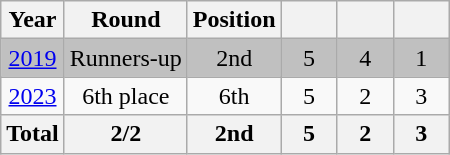<table class="wikitable" style="text-align:center;">
<tr>
<th>Year</th>
<th>Round</th>
<th>Position</th>
<th width=30></th>
<th width=30></th>
<th width=30></th>
</tr>
<tr bgcolor=silver>
<td> <a href='#'>2019</a></td>
<td>Runners-up</td>
<td>2nd</td>
<td>5</td>
<td>4</td>
<td>1</td>
</tr>
<tr>
<td> <a href='#'>2023</a></td>
<td>6th place</td>
<td>6th</td>
<td>5</td>
<td>2</td>
<td>3</td>
</tr>
<tr>
<th>Total</th>
<th>2/2</th>
<th>2nd</th>
<th>5</th>
<th>2</th>
<th>3</th>
</tr>
</table>
